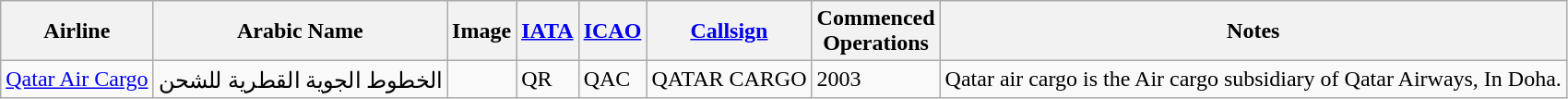<table class="wikitable sortable mw-collapsible">
<tr>
<th>Airline</th>
<th>Arabic Name</th>
<th>Image</th>
<th><a href='#'>IATA</a></th>
<th><a href='#'>ICAO</a></th>
<th><a href='#'>Callsign</a></th>
<th>Commenced<br>Operations</th>
<th>Notes</th>
</tr>
<tr>
<td><a href='#'>Qatar Air Cargo</a></td>
<td>الخطوط الجوية القطرية للشحن</td>
<td></td>
<td>QR</td>
<td>QAC</td>
<td>QATAR CARGO</td>
<td>2003</td>
<td>Qatar air cargo is the Air cargo subsidiary of Qatar Airways, In Doha.</td>
</tr>
</table>
